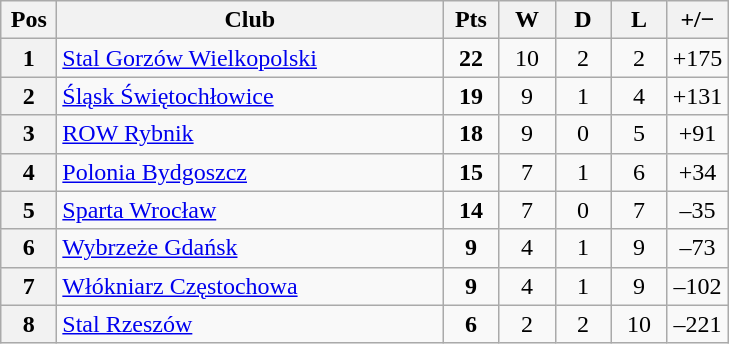<table class="wikitable">
<tr>
<th width=30>Pos</th>
<th width=250>Club</th>
<th width=30>Pts</th>
<th width=30>W</th>
<th width=30>D</th>
<th width=30>L</th>
<th width=30>+/−</th>
</tr>
<tr align=center>
<th>1</th>
<td align=left><a href='#'>Stal Gorzów Wielkopolski</a></td>
<td><strong>22</strong></td>
<td>10</td>
<td>2</td>
<td>2</td>
<td>+175</td>
</tr>
<tr align=center>
<th>2</th>
<td align=left><a href='#'>Śląsk Świętochłowice</a></td>
<td><strong>19</strong></td>
<td>9</td>
<td>1</td>
<td>4</td>
<td>+131</td>
</tr>
<tr align=center>
<th>3</th>
<td align=left><a href='#'>ROW Rybnik</a></td>
<td><strong>18</strong></td>
<td>9</td>
<td>0</td>
<td>5</td>
<td>+91</td>
</tr>
<tr align=center>
<th>4</th>
<td align=left><a href='#'>Polonia Bydgoszcz</a></td>
<td><strong>15</strong></td>
<td>7</td>
<td>1</td>
<td>6</td>
<td>+34</td>
</tr>
<tr align=center>
<th>5</th>
<td align=left><a href='#'>Sparta Wrocław</a></td>
<td><strong>14</strong></td>
<td>7</td>
<td>0</td>
<td>7</td>
<td>–35</td>
</tr>
<tr align=center>
<th>6</th>
<td align=left><a href='#'>Wybrzeże Gdańsk</a></td>
<td><strong>9</strong></td>
<td>4</td>
<td>1</td>
<td>9</td>
<td>–73</td>
</tr>
<tr align=center>
<th>7</th>
<td align=left><a href='#'>Włókniarz Częstochowa</a></td>
<td><strong>9</strong></td>
<td>4</td>
<td>1</td>
<td>9</td>
<td>–102</td>
</tr>
<tr align=center>
<th>8</th>
<td align=left><a href='#'>Stal Rzeszów</a></td>
<td><strong>6</strong></td>
<td>2</td>
<td>2</td>
<td>10</td>
<td>–221</td>
</tr>
</table>
